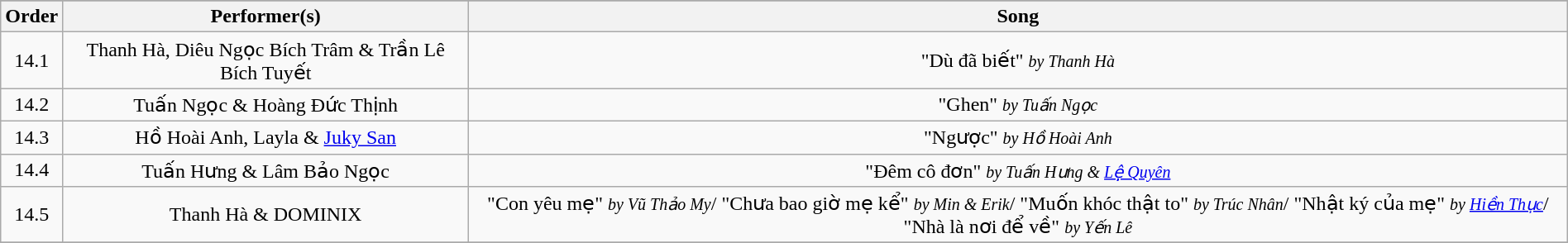<table class="wikitable" style="text-align:center; width:100%;">
<tr>
</tr>
<tr>
<th>Order</th>
<th>Performer(s)</th>
<th>Song</th>
</tr>
<tr>
<td>14.1</td>
<td>Thanh Hà, Diêu Ngọc Bích Trâm & Trần Lê Bích Tuyết</td>
<td>"Dù đã biết" <small><em>by Thanh Hà</em></small></td>
</tr>
<tr>
<td>14.2</td>
<td>Tuấn Ngọc & Hoàng Đức Thịnh</td>
<td>"Ghen" <small><em>by Tuấn Ngọc</em></small></td>
</tr>
<tr>
<td>14.3</td>
<td>Hồ Hoài Anh, Layla & <a href='#'>Juky San</a></td>
<td>"Ngược" <small><em>by Hồ Hoài Anh</em></small></td>
</tr>
<tr>
<td>14.4</td>
<td>Tuấn Hưng & Lâm Bảo Ngọc</td>
<td>"Đêm cô đơn" <small><em>by Tuấn Hưng & <a href='#'>Lệ Quyên</a></em></small></td>
</tr>
<tr>
<td>14.5</td>
<td>Thanh Hà & DOMINIX</td>
<td>"Con yêu mẹ" <small><em>by Vũ Thảo My</em></small>/ "Chưa bao giờ mẹ kể" <small><em>by Min & Erik</em></small>/ "Muốn khóc thật to" <small><em>by Trúc Nhân</em></small>/ "Nhật ký của mẹ" <small><em>by <a href='#'>Hiền Thục</a></em></small>/ "Nhà là nơi để về" <small><em>by Yến Lê</em></small></td>
</tr>
<tr>
</tr>
</table>
